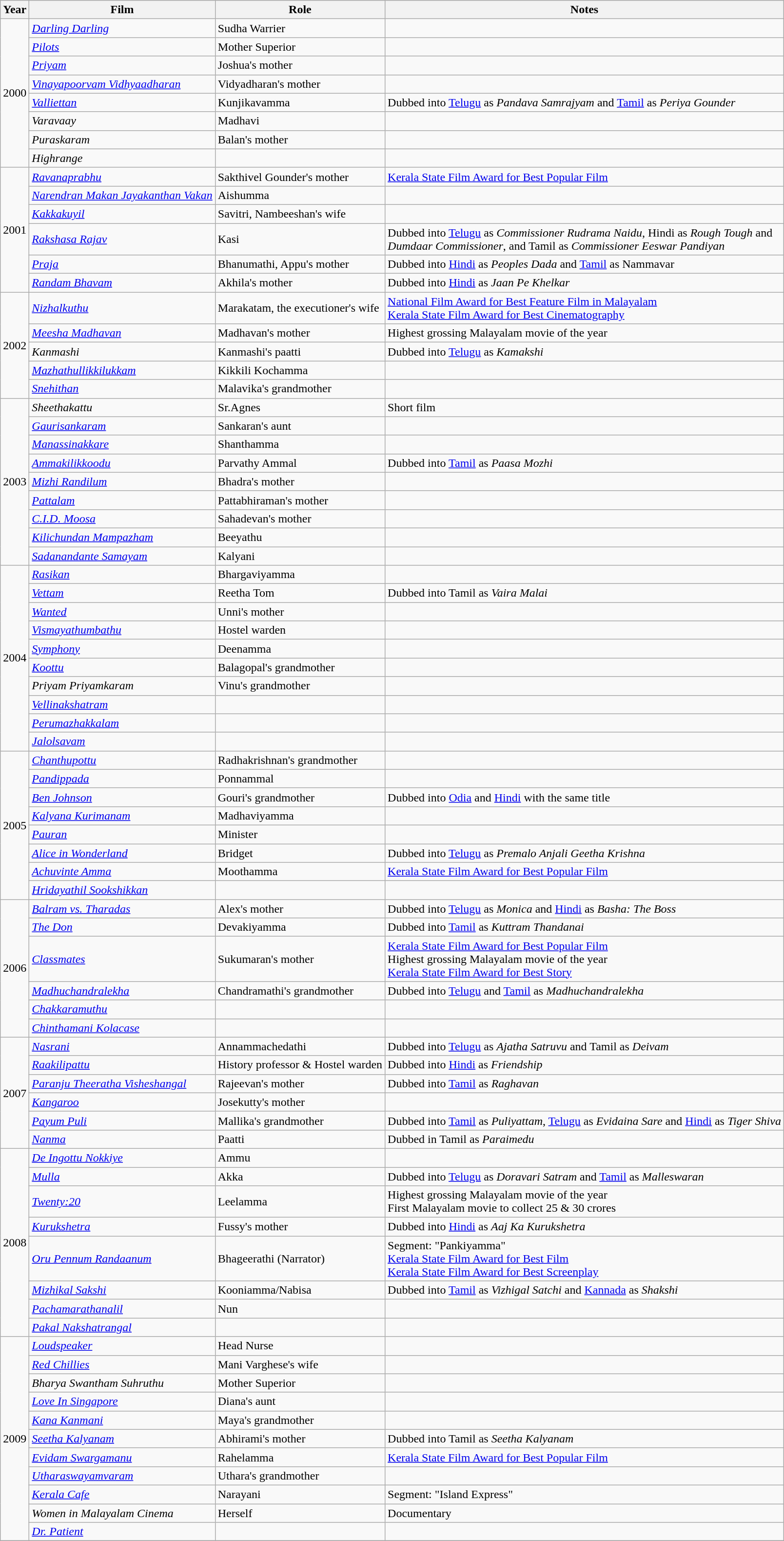<table class="wikitable sortable">
<tr style="background:#ccc; text-align:center;">
<th>Year</th>
<th>Film</th>
<th>Role</th>
<th>Notes</th>
</tr>
<tr>
<td rowspan=8>2000</td>
<td><em><a href='#'>Darling Darling</a></em></td>
<td>Sudha Warrier</td>
<td></td>
</tr>
<tr>
<td><em><a href='#'>Pilots</a></em></td>
<td>Mother Superior</td>
<td></td>
</tr>
<tr>
<td><em><a href='#'>Priyam</a></em></td>
<td>Joshua's mother</td>
<td></td>
</tr>
<tr>
<td><em><a href='#'>Vinayapoorvam Vidhyaadharan</a></em></td>
<td>Vidyadharan's mother</td>
<td></td>
</tr>
<tr>
<td><em><a href='#'>Valliettan</a></em></td>
<td>Kunjikavamma</td>
<td>Dubbed into <a href='#'>Telugu</a> as <em>Pandava Samrajyam</em> and <a href='#'>Tamil</a> as <em>Periya Gounder</em></td>
</tr>
<tr>
<td><em>Varavaay</em></td>
<td>Madhavi</td>
<td></td>
</tr>
<tr>
<td><em>Puraskaram</em></td>
<td>Balan's mother</td>
<td></td>
</tr>
<tr>
<td><em>Highrange</em></td>
<td></td>
<td></td>
</tr>
<tr>
<td rowspan=6>2001</td>
<td><em><a href='#'>Ravanaprabhu</a></em></td>
<td>Sakthivel Gounder's mother</td>
<td><a href='#'>Kerala State Film Award for Best Popular Film</a></td>
</tr>
<tr>
<td><em><a href='#'>Narendran Makan Jayakanthan Vakan</a></em></td>
<td>Aishumma</td>
<td></td>
</tr>
<tr>
<td><em><a href='#'>Kakkakuyil</a></em></td>
<td>Savitri, Nambeeshan's wife</td>
<td></td>
</tr>
<tr>
<td><em><a href='#'>Rakshasa Rajav</a></em></td>
<td>Kasi</td>
<td>Dubbed into <a href='#'>Telugu</a> as <em>Commissioner Rudrama Naidu</em>, Hindi as <em>Rough Tough</em> and <br> <em>Dumdaar Commissioner</em>, and Tamil as <em>Commissioner Eeswar Pandiyan</em></td>
</tr>
<tr>
<td><em><a href='#'>Praja</a></em></td>
<td>Bhanumathi, Appu's mother</td>
<td>Dubbed into <a href='#'>Hindi</a> as <em>Peoples Dada</em> and <a href='#'>Tamil</a> as Nammavar</td>
</tr>
<tr>
<td><em><a href='#'>Randam Bhavam</a></em></td>
<td>Akhila's mother</td>
<td>Dubbed into <a href='#'>Hindi</a> as <em>Jaan Pe Khelkar</em></td>
</tr>
<tr>
<td rowspan=5>2002</td>
<td><em><a href='#'>Nizhalkuthu</a></em></td>
<td>Marakatam, the executioner's wife</td>
<td><a href='#'>National Film Award for Best Feature Film in Malayalam</a><br><a href='#'>Kerala State Film Award for Best Cinematography</a></td>
</tr>
<tr>
<td><em><a href='#'>Meesha Madhavan</a></em></td>
<td>Madhavan's mother</td>
<td>Highest grossing Malayalam movie of the year</td>
</tr>
<tr>
<td><em>Kanmashi</em></td>
<td>Kanmashi's paatti</td>
<td>Dubbed into <a href='#'>Telugu</a> as <em>Kamakshi</em></td>
</tr>
<tr>
<td><em><a href='#'>Mazhathullikkilukkam</a></em></td>
<td>Kikkili Kochamma</td>
<td></td>
</tr>
<tr>
<td><em><a href='#'>Snehithan</a></em></td>
<td>Malavika's grandmother</td>
<td></td>
</tr>
<tr>
<td rowspan=9>2003</td>
<td><em>Sheethakattu</em></td>
<td>Sr.Agnes</td>
<td>Short film</td>
</tr>
<tr>
<td><em><a href='#'>Gaurisankaram</a></em></td>
<td>Sankaran's aunt</td>
<td></td>
</tr>
<tr>
<td><em><a href='#'>Manassinakkare</a></em></td>
<td>Shanthamma</td>
<td></td>
</tr>
<tr>
<td><em><a href='#'>Ammakilikkoodu</a></em></td>
<td>Parvathy Ammal</td>
<td>Dubbed into <a href='#'>Tamil</a> as <em>Paasa Mozhi</em></td>
</tr>
<tr>
<td><em><a href='#'>Mizhi Randilum</a></em></td>
<td>Bhadra's mother</td>
<td></td>
</tr>
<tr>
<td><em><a href='#'>Pattalam</a></em></td>
<td>Pattabhiraman's mother</td>
<td></td>
</tr>
<tr>
<td><em><a href='#'>C.I.D. Moosa</a></em></td>
<td>Sahadevan's mother</td>
<td></td>
</tr>
<tr>
<td><em><a href='#'>Kilichundan Mampazham</a></em></td>
<td>Beeyathu</td>
<td></td>
</tr>
<tr>
<td><em><a href='#'>Sadanandante Samayam</a></em></td>
<td>Kalyani</td>
<td></td>
</tr>
<tr>
<td rowspan=10>2004</td>
<td><em><a href='#'>Rasikan</a></em></td>
<td>Bhargaviyamma</td>
<td></td>
</tr>
<tr>
<td><em><a href='#'>Vettam</a></em></td>
<td>Reetha Tom</td>
<td>Dubbed into Tamil as <em>Vaira Malai</em></td>
</tr>
<tr>
<td><em><a href='#'>Wanted</a></em></td>
<td>Unni's mother</td>
<td></td>
</tr>
<tr>
<td><em><a href='#'>Vismayathumbathu</a></em></td>
<td>Hostel warden</td>
<td></td>
</tr>
<tr>
<td><em><a href='#'>Symphony</a></em></td>
<td>Deenamma</td>
<td></td>
</tr>
<tr>
<td><em><a href='#'>Koottu</a></em></td>
<td>Balagopal's grandmother</td>
<td></td>
</tr>
<tr>
<td><em>Priyam Priyamkaram</em></td>
<td>Vinu's grandmother</td>
<td></td>
</tr>
<tr>
<td><em><a href='#'>Vellinakshatram</a></em></td>
<td></td>
<td></td>
</tr>
<tr>
<td><em><a href='#'>Perumazhakkalam</a></em></td>
<td></td>
<td></td>
</tr>
<tr>
<td><em><a href='#'>Jalolsavam</a></em></td>
<td></td>
<td></td>
</tr>
<tr>
<td rowspan=8>2005</td>
<td><em><a href='#'>Chanthupottu</a></em></td>
<td>Radhakrishnan's grandmother</td>
<td></td>
</tr>
<tr>
<td><em><a href='#'>Pandippada</a></em></td>
<td>Ponnammal</td>
<td></td>
</tr>
<tr>
<td><em><a href='#'>Ben Johnson</a></em></td>
<td>Gouri's grandmother</td>
<td>Dubbed into <a href='#'>Odia</a> and <a href='#'>Hindi</a> with the same title</td>
</tr>
<tr>
<td><em><a href='#'>Kalyana Kurimanam</a></em></td>
<td>Madhaviyamma</td>
<td></td>
</tr>
<tr>
<td><em><a href='#'>Pauran</a></em></td>
<td>Minister</td>
<td></td>
</tr>
<tr>
<td><em><a href='#'>Alice in Wonderland</a></em></td>
<td>Bridget</td>
<td>Dubbed into <a href='#'>Telugu</a> as <em>Premalo Anjali Geetha Krishna</em></td>
</tr>
<tr>
<td><em><a href='#'>Achuvinte Amma</a></em></td>
<td>Moothamma</td>
<td><a href='#'>Kerala State Film Award for Best Popular Film</a></td>
</tr>
<tr>
<td><em><a href='#'>Hridayathil Sookshikkan</a></em></td>
<td></td>
<td></td>
</tr>
<tr>
<td rowspan=6>2006</td>
<td><em><a href='#'>Balram vs. Tharadas</a></em></td>
<td>Alex's mother</td>
<td>Dubbed into <a href='#'>Telugu</a> as <em>Monica</em> and <a href='#'>Hindi</a> as <em>Basha: The Boss</em></td>
</tr>
<tr>
<td><em><a href='#'>The Don</a></em></td>
<td>Devakiyamma</td>
<td>Dubbed into <a href='#'>Tamil</a> as <em>Kuttram Thandanai</em></td>
</tr>
<tr>
<td><em><a href='#'>Classmates</a></em></td>
<td>Sukumaran's mother</td>
<td><a href='#'>Kerala State Film Award for Best Popular Film</a><br>Highest grossing Malayalam movie of the year<br><a href='#'>Kerala State Film Award for Best Story</a></td>
</tr>
<tr>
<td><em><a href='#'>Madhuchandralekha</a></em></td>
<td>Chandramathi's grandmother</td>
<td>Dubbed into <a href='#'>Telugu</a>  and <a href='#'>Tamil</a> as <em>Madhuchandralekha</em></td>
</tr>
<tr>
<td><em><a href='#'>Chakkaramuthu</a></em></td>
<td></td>
<td></td>
</tr>
<tr>
<td><em><a href='#'>Chinthamani Kolacase</a></em></td>
<td></td>
<td></td>
</tr>
<tr>
<td rowspan=6>2007</td>
<td><em><a href='#'>Nasrani</a></em></td>
<td>Annammachedathi</td>
<td>Dubbed into <a href='#'>Telugu</a> as <em>Ajatha Satruvu</em> and Tamil as <em>Deivam</em></td>
</tr>
<tr>
<td><em><a href='#'>Raakilipattu</a></em></td>
<td>History professor & Hostel warden</td>
<td>Dubbed into <a href='#'>Hindi</a> as <em>Friendship</em></td>
</tr>
<tr>
<td><em><a href='#'>Paranju Theeratha Visheshangal</a></em></td>
<td>Rajeevan's mother</td>
<td>Dubbed into <a href='#'>Tamil</a> as <em>Raghavan</em></td>
</tr>
<tr>
<td><em><a href='#'>Kangaroo</a></em></td>
<td>Josekutty's mother</td>
<td></td>
</tr>
<tr>
<td><em><a href='#'>Payum Puli</a></em></td>
<td>Mallika's grandmother</td>
<td>Dubbed into <a href='#'>Tamil</a> as <em>Puliyattam</em>, <a href='#'>Telugu</a> as <em>Evidaina Sare</em> and <a href='#'>Hindi</a> as <em>Tiger Shiva</em></td>
</tr>
<tr>
<td><em><a href='#'>Nanma</a></em></td>
<td>Paatti</td>
<td>Dubbed in Tamil as <em>Paraimedu</em></td>
</tr>
<tr>
<td rowspan=8>2008</td>
<td><em><a href='#'>De Ingottu Nokkiye</a></em></td>
<td>Ammu</td>
<td></td>
</tr>
<tr>
<td><em><a href='#'>Mulla</a></em></td>
<td>Akka</td>
<td>Dubbed into <a href='#'>Telugu</a> as <em>Doravari Satram</em> and <a href='#'>Tamil</a> as <em>Malleswaran</em></td>
</tr>
<tr>
<td><em><a href='#'>Twenty:20</a></em></td>
<td>Leelamma</td>
<td>Highest grossing Malayalam movie of the year<br>First Malayalam movie to collect 25 & 30 crores</td>
</tr>
<tr>
<td><em><a href='#'>Kurukshetra</a></em></td>
<td>Fussy's mother</td>
<td>Dubbed into <a href='#'>Hindi</a> as <em>Aaj Ka Kurukshetra</em></td>
</tr>
<tr>
<td><em><a href='#'>Oru Pennum Randaanum</a></em></td>
<td>Bhageerathi (Narrator)</td>
<td>Segment: "Pankiyamma"<br><a href='#'>Kerala State Film Award for Best Film</a><br><a href='#'>Kerala State Film Award for Best Screenplay</a></td>
</tr>
<tr>
<td><em><a href='#'>Mizhikal Sakshi</a></em></td>
<td>Kooniamma/Nabisa</td>
<td>Dubbed into <a href='#'>Tamil</a> as <em>Vizhigal Satchi</em> and <a href='#'>Kannada</a> as <em>Shakshi</em></td>
</tr>
<tr>
<td><em><a href='#'>Pachamarathanalil</a></em></td>
<td>Nun</td>
<td></td>
</tr>
<tr>
<td><em><a href='#'>Pakal Nakshatrangal</a></em></td>
<td></td>
<td></td>
</tr>
<tr>
<td rowspan=11>2009</td>
<td><em><a href='#'>Loudspeaker</a></em></td>
<td>Head Nurse</td>
<td></td>
</tr>
<tr>
<td><em><a href='#'>Red Chillies</a></em></td>
<td>Mani Varghese's wife</td>
<td></td>
</tr>
<tr>
<td><em>Bharya Swantham Suhruthu</em></td>
<td>Mother Superior</td>
<td></td>
</tr>
<tr>
<td><em><a href='#'>Love In Singapore</a></em></td>
<td>Diana's aunt</td>
<td></td>
</tr>
<tr>
<td><em><a href='#'>Kana Kanmani</a></em></td>
<td>Maya's grandmother</td>
<td></td>
</tr>
<tr>
<td><em><a href='#'>Seetha Kalyanam</a></em></td>
<td>Abhirami's mother</td>
<td>Dubbed into Tamil as  <em>Seetha Kalyanam</em></td>
</tr>
<tr>
<td><em><a href='#'>Evidam Swargamanu</a></em></td>
<td>Rahelamma</td>
<td><a href='#'>Kerala State Film Award for Best Popular Film</a></td>
</tr>
<tr>
<td><em><a href='#'>Utharaswayamvaram</a></em></td>
<td>Uthara's grandmother</td>
<td></td>
</tr>
<tr>
<td><em><a href='#'>Kerala Cafe</a></em></td>
<td>Narayani</td>
<td>Segment: "Island Express"</td>
</tr>
<tr>
<td><em>Women in Malayalam Cinema</em></td>
<td>Herself</td>
<td>Documentary</td>
</tr>
<tr>
<td><em><a href='#'>Dr. Patient</a></em></td>
<td></td>
<td></td>
</tr>
<tr>
</tr>
</table>
